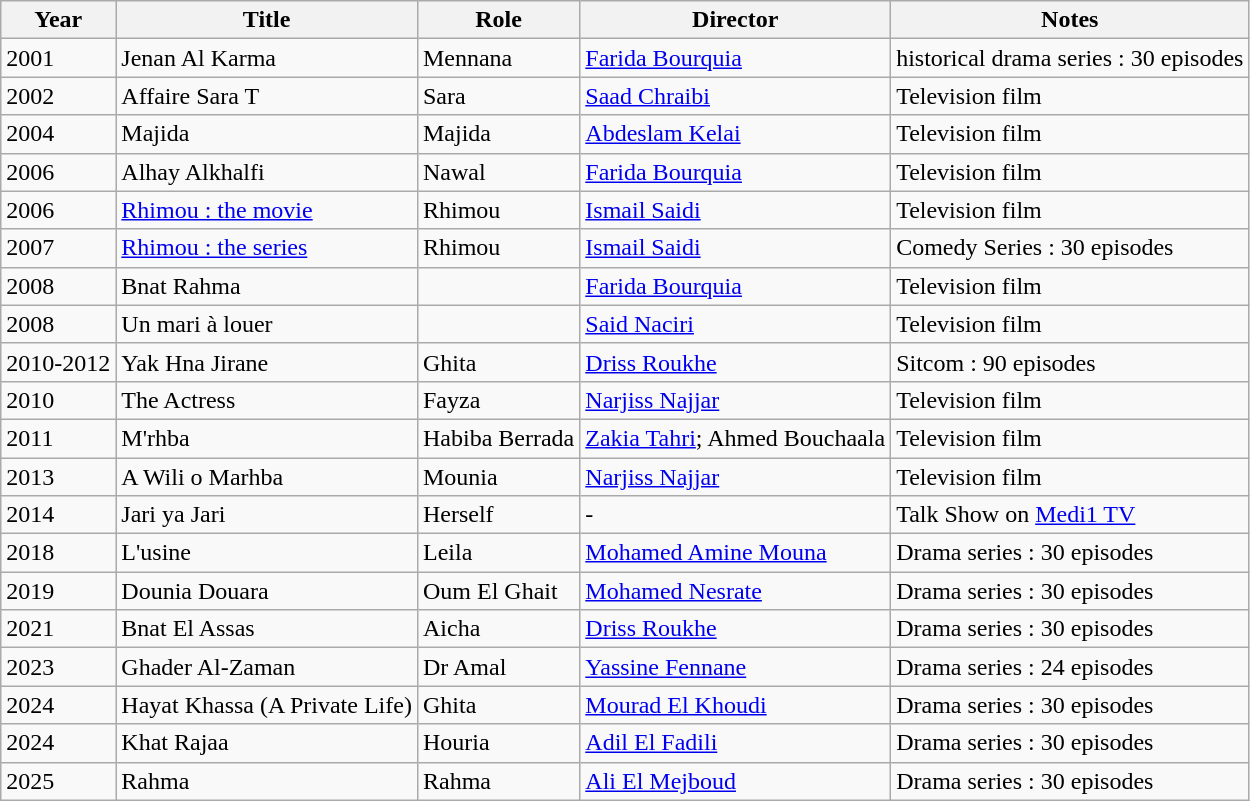<table class="wikitable">
<tr>
<th>Year</th>
<th>Title</th>
<th>Role</th>
<th>Director</th>
<th>Notes</th>
</tr>
<tr>
<td>2001</td>
<td>Jenan Al Karma</td>
<td>Mennana</td>
<td><a href='#'>Farida Bourquia</a></td>
<td>historical drama series : 30 episodes</td>
</tr>
<tr>
<td>2002</td>
<td>Affaire Sara T</td>
<td>Sara</td>
<td><a href='#'>Saad Chraibi</a></td>
<td>Television film</td>
</tr>
<tr>
<td>2004</td>
<td>Majida</td>
<td>Majida</td>
<td><a href='#'>Abdeslam Kelai</a></td>
<td>Television film</td>
</tr>
<tr>
<td>2006</td>
<td>Alhay Alkhalfi</td>
<td>Nawal</td>
<td><a href='#'>Farida Bourquia</a></td>
<td>Television film</td>
</tr>
<tr>
<td>2006</td>
<td><a href='#'>Rhimou : the movie</a></td>
<td>Rhimou</td>
<td><a href='#'>Ismail Saidi</a></td>
<td>Television film</td>
</tr>
<tr>
<td>2007</td>
<td><a href='#'>Rhimou : the series</a></td>
<td>Rhimou</td>
<td><a href='#'>Ismail Saidi</a></td>
<td>Comedy Series : 30 episodes</td>
</tr>
<tr>
<td>2008</td>
<td>Bnat Rahma</td>
<td></td>
<td><a href='#'>Farida Bourquia</a></td>
<td>Television film</td>
</tr>
<tr>
<td>2008</td>
<td>Un mari à louer</td>
<td></td>
<td><a href='#'>Said Naciri</a></td>
<td>Television film</td>
</tr>
<tr>
<td>2010-2012</td>
<td>Yak Hna Jirane</td>
<td>Ghita</td>
<td><a href='#'>Driss Roukhe</a></td>
<td>Sitcom : 90 episodes</td>
</tr>
<tr>
<td>2010</td>
<td>The Actress</td>
<td>Fayza</td>
<td><a href='#'>Narjiss Najjar</a></td>
<td>Television film</td>
</tr>
<tr>
<td>2011</td>
<td>M'rhba</td>
<td>Habiba Berrada</td>
<td><a href='#'>Zakia Tahri</a>; Ahmed Bouchaala</td>
<td>Television film</td>
</tr>
<tr>
<td>2013</td>
<td>A Wili o Marhba</td>
<td>Mounia</td>
<td><a href='#'>Narjiss Najjar</a></td>
<td>Television film</td>
</tr>
<tr>
<td>2014</td>
<td>Jari ya Jari</td>
<td>Herself</td>
<td>-</td>
<td>Talk Show on <a href='#'>Medi1 TV</a></td>
</tr>
<tr>
<td>2018</td>
<td>L'usine</td>
<td>Leila</td>
<td><a href='#'>Mohamed Amine Mouna</a></td>
<td>Drama series : 30 episodes</td>
</tr>
<tr>
<td>2019</td>
<td>Dounia Douara</td>
<td>Oum El Ghait</td>
<td><a href='#'>Mohamed Nesrate</a></td>
<td>Drama series : 30 episodes</td>
</tr>
<tr>
<td>2021</td>
<td>Bnat El Assas</td>
<td>Aicha</td>
<td><a href='#'>Driss Roukhe</a></td>
<td>Drama series : 30 episodes</td>
</tr>
<tr>
<td>2023</td>
<td>Ghader Al-Zaman</td>
<td>Dr Amal</td>
<td><a href='#'>Yassine Fennane</a></td>
<td>Drama series : 24 episodes</td>
</tr>
<tr>
<td>2024</td>
<td>Hayat Khassa (A Private Life)</td>
<td>Ghita</td>
<td><a href='#'>Mourad El Khoudi</a></td>
<td>Drama series : 30 episodes</td>
</tr>
<tr>
<td>2024</td>
<td>Khat Rajaa</td>
<td>Houria</td>
<td><a href='#'>Adil El Fadili</a></td>
<td>Drama series : 30 episodes</td>
</tr>
<tr>
<td>2025</td>
<td>Rahma</td>
<td>Rahma</td>
<td><a href='#'>Ali El Mejboud</a></td>
<td>Drama series : 30 episodes</td>
</tr>
</table>
